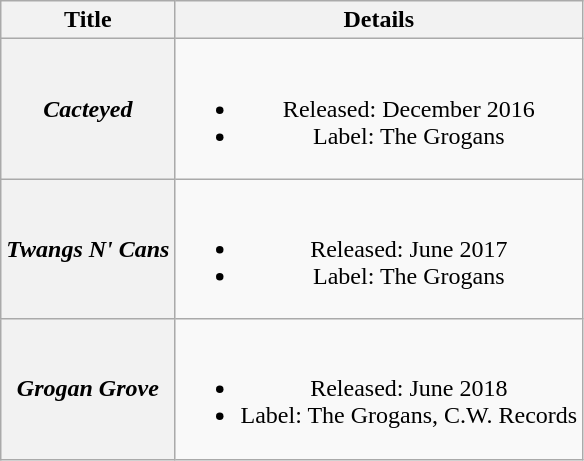<table class="wikitable plainrowheaders" style="text-align:center;" border="1">
<tr>
<th>Title</th>
<th>Details</th>
</tr>
<tr>
<th scope="row"><em>Cacteyed</em></th>
<td><br><ul><li>Released: December 2016</li><li>Label: The Grogans</li></ul></td>
</tr>
<tr>
<th scope="row"><em>Twangs N' Cans</em></th>
<td><br><ul><li>Released: June 2017</li><li>Label: The Grogans</li></ul></td>
</tr>
<tr>
<th scope="row"><em>Grogan Grove</em></th>
<td><br><ul><li>Released: June 2018</li><li>Label: The Grogans, C.W. Records</li></ul></td>
</tr>
</table>
